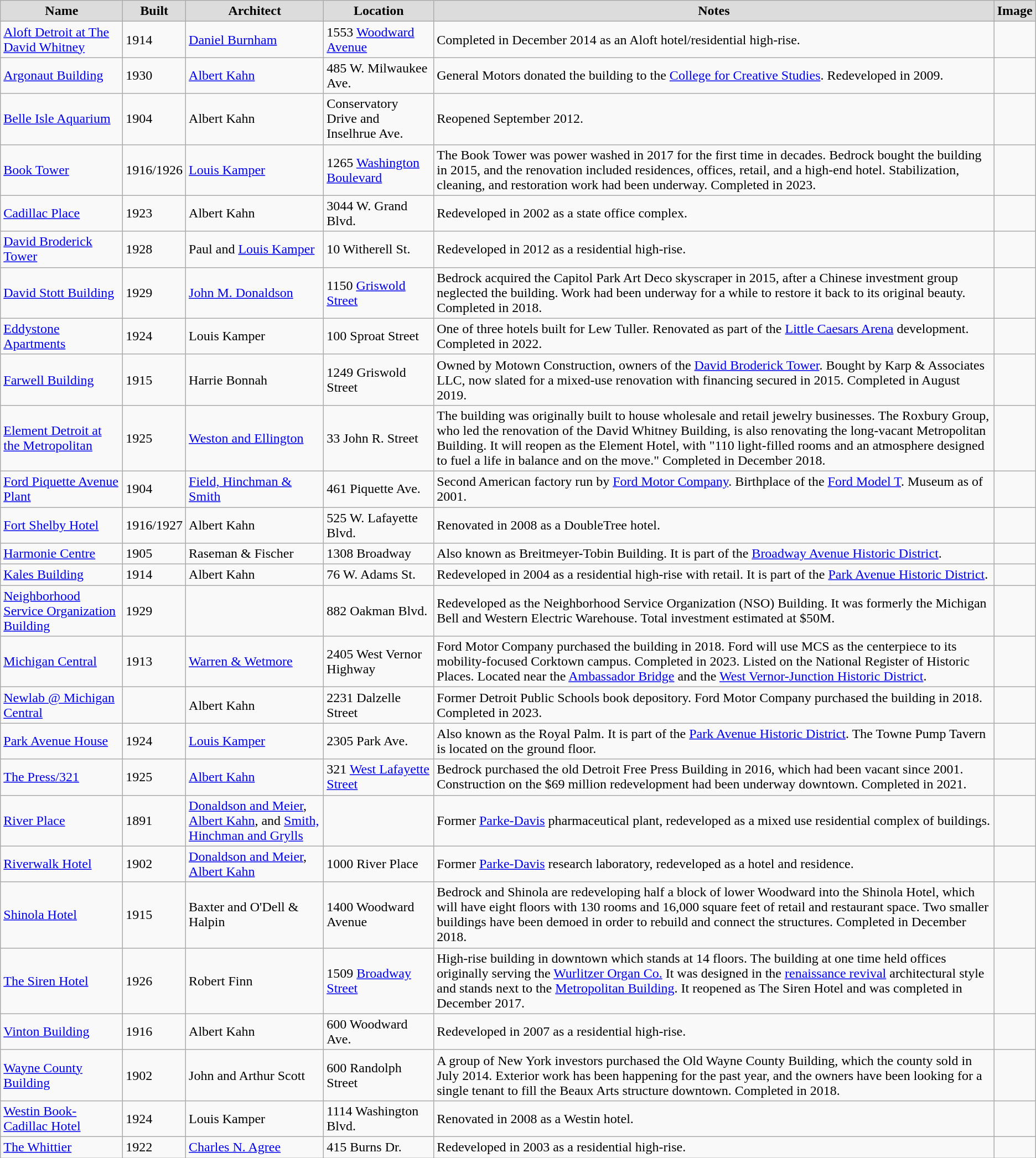<table class="wikitable sortable">
<tr>
<th style="background:gainsboro; color:black">Name</th>
<th style="background:gainsboro; color:black">Built</th>
<th class="unsortable" style="background:gainsboro; color:black">Architect</th>
<th class="unsortable" style="background:gainsboro; color:black">Location</th>
<th class="unsortable" style="background:gainsboro; color:black">Notes</th>
<th class="unsortable" style="background:gainsboro; color:black">Image</th>
</tr>
<tr>
<td><a href='#'>Aloft Detroit at The David Whitney</a></td>
<td>1914</td>
<td><a href='#'>Daniel Burnham</a></td>
<td>1553 <a href='#'>Woodward Avenue</a></td>
<td>Completed in December 2014 as an Aloft hotel/residential high-rise.</td>
<td></td>
</tr>
<tr>
<td><a href='#'>Argonaut Building</a></td>
<td>1930</td>
<td><a href='#'>Albert Kahn</a></td>
<td>485 W. Milwaukee Ave.</td>
<td>General Motors donated the building to the <a href='#'>College for Creative Studies</a>. Redeveloped in 2009.</td>
<td></td>
</tr>
<tr>
<td><a href='#'>Belle Isle Aquarium</a></td>
<td>1904</td>
<td>Albert Kahn</td>
<td>Conservatory Drive and Inselhrue Ave.</td>
<td>Reopened September 2012.</td>
<td></td>
</tr>
<tr>
<td><a href='#'>Book Tower</a></td>
<td>1916/1926</td>
<td><a href='#'>Louis Kamper</a></td>
<td>1265 <a href='#'>Washington Boulevard</a></td>
<td>The Book Tower was power washed in 2017 for the first time in decades. Bedrock bought the building in 2015, and the renovation included residences, offices, retail, and a high-end hotel. Stabilization, cleaning, and restoration work had been underway. Completed in 2023.</td>
<td></td>
</tr>
<tr>
<td><a href='#'>Cadillac Place</a></td>
<td>1923</td>
<td>Albert Kahn</td>
<td>3044 W. Grand Blvd.</td>
<td>Redeveloped in 2002 as a state office complex.</td>
<td></td>
</tr>
<tr>
<td><a href='#'>David Broderick Tower</a></td>
<td>1928</td>
<td>Paul and <a href='#'>Louis Kamper</a></td>
<td>10 Witherell St.</td>
<td>Redeveloped in 2012 as a residential high-rise.</td>
<td></td>
</tr>
<tr>
<td><a href='#'>David Stott Building</a></td>
<td>1929</td>
<td><a href='#'>John M. Donaldson</a></td>
<td>1150 <a href='#'>Griswold Street</a></td>
<td>Bedrock acquired the Capitol Park Art Deco skyscraper in 2015, after a Chinese investment group neglected the building. Work had been underway for a while to restore it back to its original beauty. Completed in 2018.</td>
<td></td>
</tr>
<tr>
<td><a href='#'>Eddystone Apartments</a></td>
<td>1924</td>
<td>Louis Kamper</td>
<td>100 Sproat Street</td>
<td>One of three hotels built for Lew Tuller. Renovated as part of the <a href='#'>Little Caesars Arena</a> development. Completed in 2022.</td>
<td></td>
</tr>
<tr>
<td><a href='#'>Farwell Building</a></td>
<td>1915</td>
<td>Harrie Bonnah</td>
<td>1249 Griswold Street</td>
<td>Owned by Motown Construction, owners of the <a href='#'>David Broderick Tower</a>. Bought by Karp & Associates LLC, now slated for a mixed-use renovation with financing secured in 2015. Completed in August 2019.</td>
<td></td>
</tr>
<tr>
<td><a href='#'>Element Detroit at the Metropolitan</a></td>
<td>1925</td>
<td><a href='#'>Weston and Ellington</a></td>
<td>33 John R. Street</td>
<td>The building was originally built to house wholesale and retail jewelry businesses. The Roxbury Group, who led the renovation of the David Whitney Building, is also renovating the long-vacant Metropolitan Building. It will reopen as the Element Hotel, with "110 light-filled rooms and an atmosphere designed to fuel a life in balance and on the move." Completed in December 2018.</td>
<td></td>
</tr>
<tr>
<td><a href='#'>Ford Piquette Avenue Plant</a></td>
<td>1904</td>
<td><a href='#'>Field, Hinchman & Smith</a></td>
<td>461 Piquette Ave.</td>
<td>Second American factory run by <a href='#'>Ford Motor Company</a>.  Birthplace of the <a href='#'>Ford Model T</a>.  Museum as of 2001.</td>
<td></td>
</tr>
<tr>
<td><a href='#'>Fort Shelby Hotel</a></td>
<td>1916/1927</td>
<td>Albert Kahn</td>
<td>525 W. Lafayette Blvd.</td>
<td>Renovated in 2008 as a DoubleTree hotel.</td>
<td></td>
</tr>
<tr>
<td><a href='#'>Harmonie Centre</a></td>
<td>1905</td>
<td>Raseman & Fischer</td>
<td>1308 Broadway</td>
<td>Also known as Breitmeyer-Tobin Building. It is part of the <a href='#'>Broadway Avenue Historic District</a>.</td>
<td></td>
</tr>
<tr>
<td><a href='#'>Kales Building</a></td>
<td>1914</td>
<td>Albert Kahn</td>
<td>76 W. Adams St.</td>
<td>Redeveloped in 2004 as a residential high-rise with retail.  It is part of the <a href='#'>Park Avenue Historic District</a>.</td>
<td></td>
</tr>
<tr>
<td><a href='#'>Neighborhood Service Organization Building</a></td>
<td>1929</td>
<td></td>
<td>882 Oakman Blvd.</td>
<td>Redeveloped as the Neighborhood Service Organization (NSO) Building. It was formerly the Michigan Bell and Western Electric Warehouse. Total investment estimated at $50M.</td>
<td></td>
</tr>
<tr>
<td><a href='#'>Michigan Central</a></td>
<td>1913</td>
<td><a href='#'>Warren & Wetmore</a></td>
<td>2405 West Vernor Highway</td>
<td>Ford Motor Company purchased the building in 2018. Ford will use MCS as the centerpiece to its mobility-focused Corktown campus. Completed in 2023. Listed on the National Register of Historic Places. Located near the <a href='#'>Ambassador Bridge</a> and the <a href='#'>West Vernor-Junction Historic District</a>.</td>
<td></td>
</tr>
<tr>
<td><a href='#'>Newlab @ Michigan Central</a></td>
<td></td>
<td>Albert Kahn</td>
<td>2231 Dalzelle Street</td>
<td>Former Detroit Public Schools book depository. Ford Motor Company purchased the building in 2018. Completed in 2023.</td>
<td></td>
</tr>
<tr>
<td><a href='#'>Park Avenue House</a></td>
<td>1924</td>
<td><a href='#'>Louis Kamper</a></td>
<td>2305 Park Ave.</td>
<td>Also known as the Royal Palm. It is part of the <a href='#'>Park Avenue Historic District</a>. The Towne Pump Tavern is located on the ground floor.</td>
<td></td>
</tr>
<tr>
<td><a href='#'>The Press/321</a></td>
<td>1925</td>
<td><a href='#'>Albert Kahn</a></td>
<td>321 <a href='#'>West Lafayette Street</a></td>
<td>Bedrock purchased the old Detroit Free Press Building in 2016, which had been vacant since 2001. Construction on the $69 million redevelopment had been underway downtown. Completed in 2021.</td>
<td></td>
</tr>
<tr>
<td><a href='#'>River Place</a></td>
<td>1891</td>
<td><a href='#'>Donaldson and Meier</a>, <a href='#'>Albert Kahn</a>, and <a href='#'>Smith, Hinchman and Grylls</a></td>
<td></td>
<td>Former <a href='#'>Parke-Davis</a> pharmaceutical plant, redeveloped as a mixed use residential complex of buildings.</td>
<td></td>
</tr>
<tr>
<td><a href='#'>Riverwalk Hotel</a></td>
<td>1902</td>
<td><a href='#'>Donaldson and Meier</a>, <a href='#'>Albert Kahn</a></td>
<td>1000 River Place</td>
<td>Former <a href='#'>Parke-Davis</a> research laboratory, redeveloped as a hotel and residence.</td>
<td></td>
</tr>
<tr>
<td><a href='#'>Shinola Hotel</a></td>
<td>1915</td>
<td>Baxter and O'Dell & Halpin</td>
<td>1400 Woodward Avenue</td>
<td>Bedrock and Shinola are redeveloping half a block of lower Woodward into the Shinola Hotel, which will have eight floors with 130 rooms and 16,000 square feet of retail and restaurant space. Two smaller buildings have been demoed in order to rebuild and connect the structures. Completed in December 2018.</td>
<td></td>
</tr>
<tr>
<td><a href='#'>The Siren Hotel</a></td>
<td>1926</td>
<td>Robert Finn</td>
<td>1509 <a href='#'>Broadway Street</a></td>
<td>High-rise building in downtown which stands at 14 floors. The building at one time held offices originally serving the <a href='#'>Wurlitzer Organ Co.</a> It was designed in the <a href='#'>renaissance revival</a> architectural style and stands next to the <a href='#'>Metropolitan Building</a>. It reopened as The Siren Hotel and was completed in December 2017.</td>
<td></td>
</tr>
<tr>
<td><a href='#'>Vinton Building</a></td>
<td>1916</td>
<td>Albert Kahn</td>
<td>600 Woodward Ave.</td>
<td>Redeveloped in 2007 as a residential high-rise.</td>
<td></td>
</tr>
<tr>
<td><a href='#'>Wayne County Building</a></td>
<td>1902</td>
<td>John and Arthur Scott</td>
<td>600 Randolph Street</td>
<td>A group of New York investors purchased the Old Wayne County Building, which the county sold in July 2014. Exterior work has been happening for the past year, and the owners have been looking for a single tenant to fill the Beaux Arts structure downtown. Completed in 2018.</td>
<td></td>
</tr>
<tr>
<td><a href='#'>Westin Book-Cadillac Hotel</a></td>
<td>1924</td>
<td>Louis Kamper</td>
<td>1114 Washington Blvd.</td>
<td>Renovated in 2008 as a Westin hotel.</td>
<td></td>
</tr>
<tr>
<td><a href='#'>The Whittier</a></td>
<td>1922</td>
<td><a href='#'>Charles N. Agree</a></td>
<td>415 Burns Dr.</td>
<td>Redeveloped in 2003 as a residential high-rise.</td>
<td></td>
</tr>
</table>
